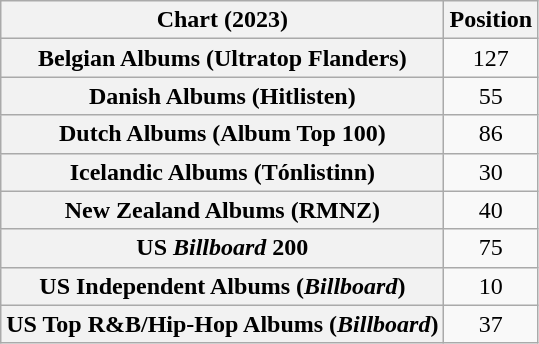<table class="wikitable sortable plainrowheaders" style="text-align:center">
<tr>
<th scope="col">Chart (2023)</th>
<th scope="col">Position</th>
</tr>
<tr>
<th scope="row">Belgian Albums (Ultratop Flanders)</th>
<td>127</td>
</tr>
<tr>
<th scope="row">Danish Albums (Hitlisten)</th>
<td>55</td>
</tr>
<tr>
<th scope="row">Dutch Albums (Album Top 100)</th>
<td>86</td>
</tr>
<tr>
<th scope="row">Icelandic Albums (Tónlistinn)</th>
<td>30</td>
</tr>
<tr>
<th scope="row">New Zealand Albums (RMNZ)</th>
<td>40</td>
</tr>
<tr>
<th scope="row">US <em>Billboard</em> 200</th>
<td>75</td>
</tr>
<tr>
<th scope="row">US Independent Albums (<em>Billboard</em>)</th>
<td>10</td>
</tr>
<tr>
<th scope="row">US Top R&B/Hip-Hop Albums (<em>Billboard</em>)</th>
<td>37</td>
</tr>
</table>
